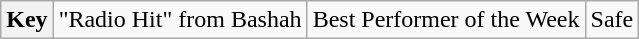<table class="wikitable">
<tr>
<th>Key</th>
<td> "Radio Hit" from Bashah</td>
<td> Best Performer of the Week</td>
<td> Safe</td>
</tr>
</table>
